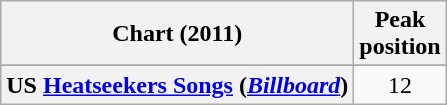<table class="wikitable sortable plainrowheaders">
<tr>
<th scope="col">Chart (2011)</th>
<th scope="col">Peak<br>position</th>
</tr>
<tr>
</tr>
<tr>
<th scope="row">US <a href='#'>Heatseekers Songs</a> (<em><a href='#'>Billboard</a></em>)</th>
<td style="text-align:center;">12</td>
</tr>
</table>
